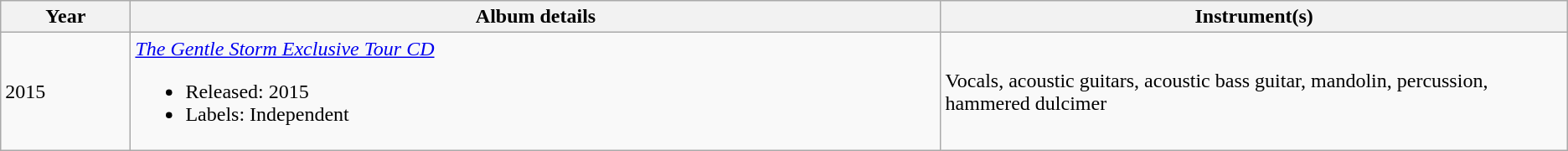<table class="wikitable">
<tr>
<th>Year</th>
<th>Album details</th>
<th width=40%>Instrument(s)</th>
</tr>
<tr>
<td>2015</td>
<td><em><a href='#'>The Gentle Storm Exclusive Tour CD</a></em><br><ul><li>Released: 2015</li><li>Labels: Independent</li></ul></td>
<td>Vocals, acoustic guitars, acoustic bass guitar, mandolin, percussion, hammered dulcimer</td>
</tr>
</table>
